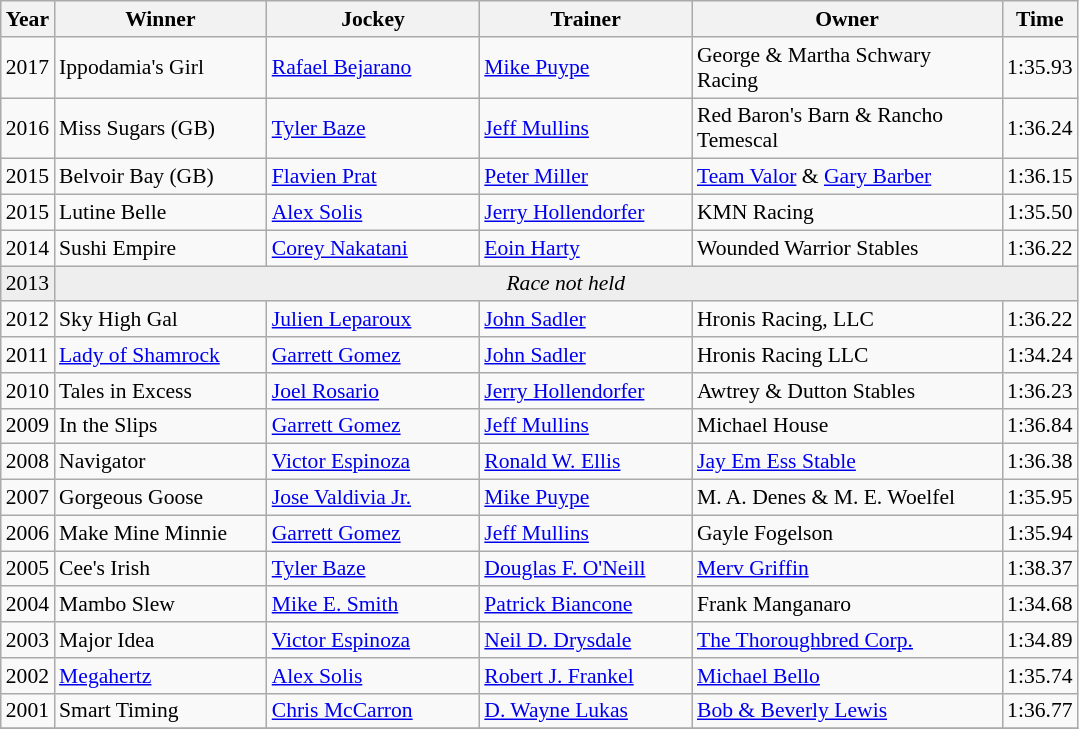<table class="wikitable sortable" style="font-size:90%">
<tr>
<th style="width:25px">Year<br></th>
<th style="width:135px">Winner<br></th>
<th style="width:135px">Jockey<br></th>
<th style="width:135px">Trainer<br></th>
<th style="width:200px">Owner<br></th>
<th>Time<br></th>
</tr>
<tr>
<td>2017</td>
<td>Ippodamia's Girl</td>
<td><a href='#'>Rafael Bejarano</a></td>
<td><a href='#'>Mike Puype</a></td>
<td>George & Martha Schwary Racing</td>
<td>1:35.93</td>
</tr>
<tr>
<td>2016</td>
<td>Miss Sugars (GB)</td>
<td><a href='#'>Tyler Baze</a></td>
<td><a href='#'>Jeff Mullins</a></td>
<td>Red Baron's Barn & Rancho Temescal</td>
<td>1:36.24</td>
</tr>
<tr>
<td>2015</td>
<td>Belvoir Bay (GB)</td>
<td><a href='#'>Flavien Prat</a></td>
<td><a href='#'>Peter Miller</a></td>
<td><a href='#'>Team Valor</a> & <a href='#'>Gary Barber</a></td>
<td>1:36.15</td>
</tr>
<tr>
<td>2015</td>
<td>Lutine Belle</td>
<td><a href='#'>Alex Solis</a></td>
<td><a href='#'>Jerry Hollendorfer</a></td>
<td>KMN Racing</td>
<td>1:35.50</td>
</tr>
<tr>
<td>2014</td>
<td>Sushi Empire</td>
<td><a href='#'>Corey Nakatani</a></td>
<td><a href='#'>Eoin Harty</a></td>
<td>Wounded Warrior Stables</td>
<td>1:36.22</td>
</tr>
<tr bgcolor="#eeeeee">
<td>2013</td>
<td align=center  colspan=9><em>Race not held</em></td>
</tr>
<tr>
<td>2012</td>
<td>Sky High Gal</td>
<td><a href='#'>Julien Leparoux</a></td>
<td><a href='#'>John Sadler</a></td>
<td>Hronis Racing, LLC</td>
<td>1:36.22</td>
</tr>
<tr>
<td>2011</td>
<td><a href='#'>Lady of Shamrock</a></td>
<td><a href='#'>Garrett Gomez</a></td>
<td><a href='#'>John Sadler</a></td>
<td>Hronis Racing LLC</td>
<td>1:34.24</td>
</tr>
<tr>
<td>2010</td>
<td>Tales in Excess</td>
<td><a href='#'>Joel Rosario</a></td>
<td><a href='#'>Jerry Hollendorfer</a></td>
<td>Awtrey & Dutton Stables</td>
<td>1:36.23</td>
</tr>
<tr>
<td>2009</td>
<td>In the Slips</td>
<td><a href='#'>Garrett Gomez</a></td>
<td><a href='#'>Jeff Mullins</a></td>
<td>Michael House</td>
<td>1:36.84</td>
</tr>
<tr>
<td>2008</td>
<td>Navigator</td>
<td><a href='#'>Victor Espinoza</a></td>
<td><a href='#'>Ronald W. Ellis</a></td>
<td><a href='#'>Jay Em Ess Stable</a></td>
<td>1:36.38</td>
</tr>
<tr>
<td>2007</td>
<td>Gorgeous Goose</td>
<td><a href='#'>Jose Valdivia Jr.</a></td>
<td><a href='#'>Mike Puype</a></td>
<td>M. A. Denes & M. E. Woelfel</td>
<td>1:35.95</td>
</tr>
<tr>
<td>2006</td>
<td>Make Mine Minnie</td>
<td><a href='#'>Garrett Gomez</a></td>
<td><a href='#'>Jeff Mullins</a></td>
<td>Gayle Fogelson</td>
<td>1:35.94</td>
</tr>
<tr>
<td>2005</td>
<td>Cee's Irish</td>
<td><a href='#'>Tyler Baze</a></td>
<td><a href='#'>Douglas F. O'Neill</a></td>
<td><a href='#'>Merv Griffin</a></td>
<td>1:38.37</td>
</tr>
<tr>
<td>2004</td>
<td>Mambo Slew</td>
<td><a href='#'>Mike E. Smith</a></td>
<td><a href='#'>Patrick Biancone</a></td>
<td>Frank Manganaro</td>
<td>1:34.68</td>
</tr>
<tr>
<td>2003</td>
<td>Major Idea</td>
<td><a href='#'>Victor Espinoza</a></td>
<td><a href='#'>Neil D. Drysdale</a></td>
<td><a href='#'>The Thoroughbred Corp.</a></td>
<td>1:34.89</td>
</tr>
<tr>
<td>2002</td>
<td><a href='#'>Megahertz</a></td>
<td><a href='#'>Alex Solis</a></td>
<td><a href='#'>Robert J. Frankel</a></td>
<td><a href='#'>Michael Bello</a></td>
<td>1:35.74</td>
</tr>
<tr>
<td>2001</td>
<td>Smart Timing</td>
<td><a href='#'>Chris McCarron</a></td>
<td><a href='#'>D. Wayne Lukas</a></td>
<td><a href='#'>Bob & Beverly Lewis</a></td>
<td>1:36.77</td>
</tr>
<tr>
</tr>
</table>
